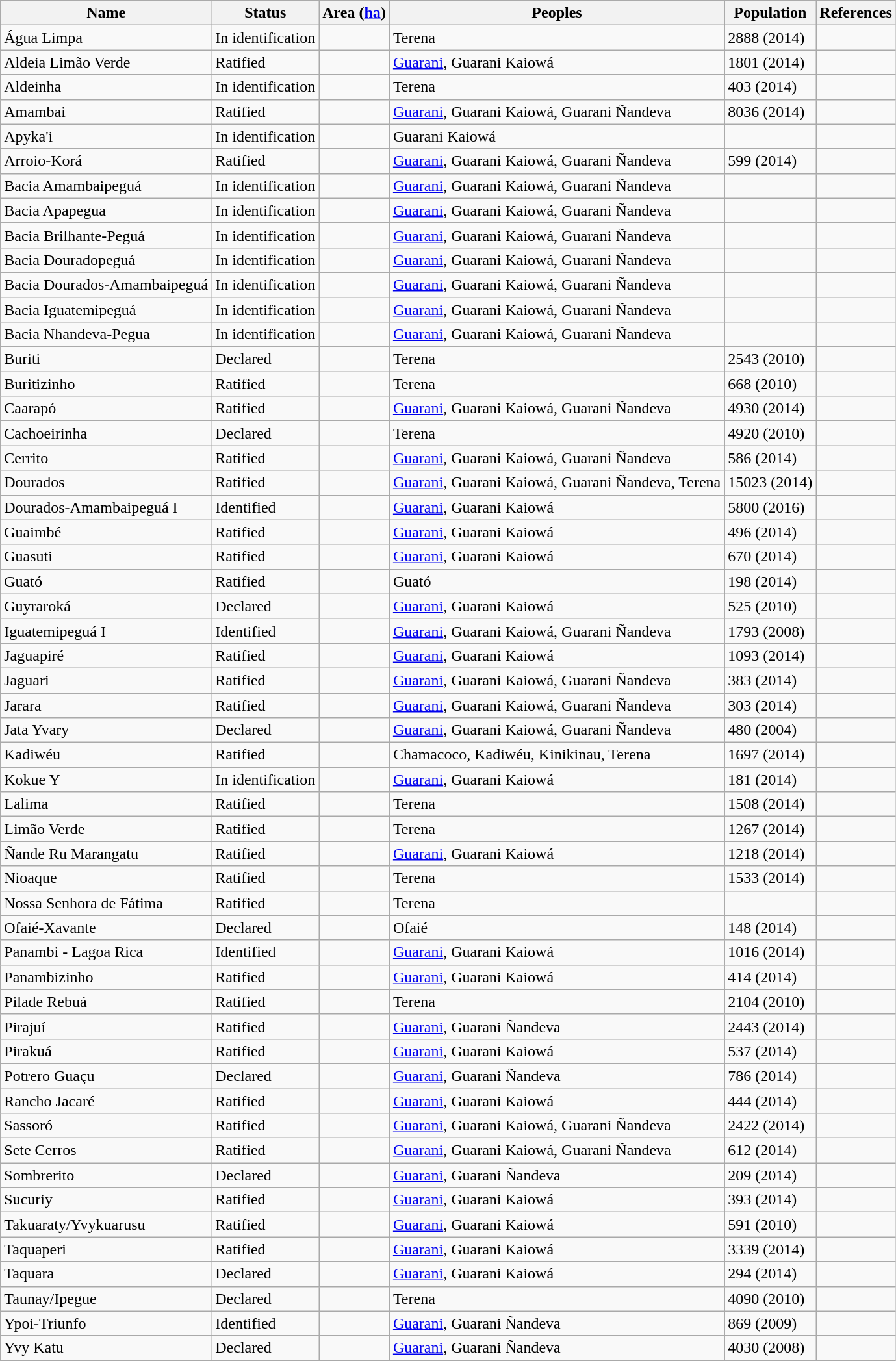<table class="sortable wikitable">
<tr>
<th>Name</th>
<th>Status</th>
<th>Area (<a href='#'>ha</a>)</th>
<th>Peoples</th>
<th>Population</th>
<th>References</th>
</tr>
<tr>
<td>Água Limpa</td>
<td>In identification</td>
<td></td>
<td>Terena</td>
<td>2888 (2014)</td>
<td></td>
</tr>
<tr>
<td>Aldeia Limão Verde</td>
<td>Ratified</td>
<td></td>
<td><a href='#'>Guarani</a>, Guarani Kaiowá</td>
<td>1801 (2014)</td>
<td></td>
</tr>
<tr>
<td>Aldeinha</td>
<td>In identification</td>
<td></td>
<td>Terena</td>
<td>403 (2014)</td>
<td></td>
</tr>
<tr>
<td>Amambai</td>
<td>Ratified</td>
<td></td>
<td><a href='#'>Guarani</a>, Guarani Kaiowá, Guarani Ñandeva</td>
<td>8036 (2014)</td>
<td></td>
</tr>
<tr>
<td>Apyka'i</td>
<td>In identification</td>
<td></td>
<td>Guarani Kaiowá</td>
<td></td>
<td></td>
</tr>
<tr>
<td>Arroio-Korá</td>
<td>Ratified</td>
<td></td>
<td><a href='#'>Guarani</a>, Guarani Kaiowá, Guarani Ñandeva</td>
<td>599 (2014)</td>
<td></td>
</tr>
<tr>
<td>Bacia Amambaipeguá</td>
<td>In identification</td>
<td></td>
<td><a href='#'>Guarani</a>, Guarani Kaiowá, Guarani Ñandeva</td>
<td></td>
<td></td>
</tr>
<tr>
<td>Bacia Apapegua</td>
<td>In identification</td>
<td></td>
<td><a href='#'>Guarani</a>, Guarani Kaiowá, Guarani Ñandeva</td>
<td></td>
<td></td>
</tr>
<tr>
<td>Bacia Brilhante-Peguá</td>
<td>In identification</td>
<td></td>
<td><a href='#'>Guarani</a>, Guarani Kaiowá, Guarani Ñandeva</td>
<td></td>
<td></td>
</tr>
<tr>
<td>Bacia Douradopeguá</td>
<td>In identification</td>
<td></td>
<td><a href='#'>Guarani</a>, Guarani Kaiowá, Guarani Ñandeva</td>
<td></td>
<td></td>
</tr>
<tr>
<td>Bacia Dourados-Amambaipeguá</td>
<td>In identification</td>
<td></td>
<td><a href='#'>Guarani</a>, Guarani Kaiowá, Guarani Ñandeva</td>
<td></td>
<td></td>
</tr>
<tr>
<td>Bacia Iguatemipeguá</td>
<td>In identification</td>
<td></td>
<td><a href='#'>Guarani</a>, Guarani Kaiowá, Guarani Ñandeva</td>
<td></td>
<td></td>
</tr>
<tr>
<td>Bacia Nhandeva-Pegua</td>
<td>In identification</td>
<td></td>
<td><a href='#'>Guarani</a>, Guarani Kaiowá, Guarani Ñandeva</td>
<td></td>
<td></td>
</tr>
<tr>
<td>Buriti</td>
<td>Declared</td>
<td></td>
<td>Terena</td>
<td>2543 (2010)</td>
<td></td>
</tr>
<tr>
<td>Buritizinho</td>
<td>Ratified</td>
<td></td>
<td>Terena</td>
<td>668 (2010)</td>
<td></td>
</tr>
<tr>
<td>Caarapó</td>
<td>Ratified</td>
<td></td>
<td><a href='#'>Guarani</a>, Guarani Kaiowá, Guarani Ñandeva</td>
<td>4930 (2014)</td>
<td></td>
</tr>
<tr>
<td>Cachoeirinha</td>
<td>Declared</td>
<td></td>
<td>Terena</td>
<td>4920 (2010)</td>
<td></td>
</tr>
<tr>
<td>Cerrito</td>
<td>Ratified</td>
<td></td>
<td><a href='#'>Guarani</a>, Guarani Kaiowá, Guarani Ñandeva</td>
<td>586 (2014)</td>
<td></td>
</tr>
<tr>
<td>Dourados</td>
<td>Ratified</td>
<td></td>
<td><a href='#'>Guarani</a>, Guarani Kaiowá, Guarani Ñandeva, Terena</td>
<td>15023 (2014)</td>
<td></td>
</tr>
<tr>
<td>Dourados-Amambaipeguá I</td>
<td>Identified</td>
<td></td>
<td><a href='#'>Guarani</a>, Guarani Kaiowá</td>
<td>5800 (2016)</td>
<td></td>
</tr>
<tr>
<td>Guaimbé</td>
<td>Ratified</td>
<td></td>
<td><a href='#'>Guarani</a>, Guarani Kaiowá</td>
<td>496 (2014)</td>
<td></td>
</tr>
<tr>
<td>Guasuti</td>
<td>Ratified</td>
<td></td>
<td><a href='#'>Guarani</a>, Guarani Kaiowá</td>
<td>670 (2014)</td>
<td></td>
</tr>
<tr>
<td>Guató</td>
<td>Ratified</td>
<td></td>
<td>Guató</td>
<td>198 (2014)</td>
<td></td>
</tr>
<tr>
<td>Guyraroká</td>
<td>Declared</td>
<td></td>
<td><a href='#'>Guarani</a>, Guarani Kaiowá</td>
<td>525 (2010)</td>
<td></td>
</tr>
<tr>
<td>Iguatemipeguá I</td>
<td>Identified</td>
<td></td>
<td><a href='#'>Guarani</a>, Guarani Kaiowá, Guarani Ñandeva</td>
<td>1793 (2008)</td>
<td></td>
</tr>
<tr>
<td>Jaguapiré</td>
<td>Ratified</td>
<td></td>
<td><a href='#'>Guarani</a>, Guarani Kaiowá</td>
<td>1093 (2014)</td>
<td></td>
</tr>
<tr>
<td>Jaguari</td>
<td>Ratified</td>
<td></td>
<td><a href='#'>Guarani</a>, Guarani Kaiowá, Guarani Ñandeva</td>
<td>383 (2014)</td>
<td></td>
</tr>
<tr>
<td>Jarara</td>
<td>Ratified</td>
<td></td>
<td><a href='#'>Guarani</a>, Guarani Kaiowá, Guarani Ñandeva</td>
<td>303 (2014)</td>
<td></td>
</tr>
<tr>
<td>Jata Yvary</td>
<td>Declared</td>
<td></td>
<td><a href='#'>Guarani</a>, Guarani Kaiowá, Guarani Ñandeva</td>
<td>480 (2004)</td>
<td></td>
</tr>
<tr>
<td>Kadiwéu</td>
<td>Ratified</td>
<td></td>
<td>Chamacoco, Kadiwéu, Kinikinau, Terena</td>
<td>1697 (2014)</td>
<td></td>
</tr>
<tr>
<td>Kokue Y</td>
<td>In identification</td>
<td></td>
<td><a href='#'>Guarani</a>, Guarani Kaiowá</td>
<td>181 (2014)</td>
<td></td>
</tr>
<tr>
<td>Lalima</td>
<td>Ratified</td>
<td></td>
<td>Terena</td>
<td>1508 (2014)</td>
<td></td>
</tr>
<tr>
<td>Limão Verde</td>
<td>Ratified</td>
<td></td>
<td>Terena</td>
<td>1267 (2014)</td>
<td></td>
</tr>
<tr>
<td>Ñande Ru Marangatu</td>
<td>Ratified</td>
<td></td>
<td><a href='#'>Guarani</a>, Guarani Kaiowá</td>
<td>1218 (2014)</td>
<td></td>
</tr>
<tr>
<td>Nioaque</td>
<td>Ratified</td>
<td></td>
<td>Terena</td>
<td>1533 (2014)</td>
<td></td>
</tr>
<tr>
<td>Nossa Senhora de Fátima</td>
<td>Ratified</td>
<td></td>
<td>Terena</td>
<td></td>
<td></td>
</tr>
<tr>
<td>Ofaié-Xavante</td>
<td>Declared</td>
<td></td>
<td>Ofaié</td>
<td>148 (2014)</td>
<td></td>
</tr>
<tr>
<td>Panambi - Lagoa Rica</td>
<td>Identified</td>
<td></td>
<td><a href='#'>Guarani</a>, Guarani Kaiowá</td>
<td>1016 (2014)</td>
<td></td>
</tr>
<tr>
<td>Panambizinho</td>
<td>Ratified</td>
<td></td>
<td><a href='#'>Guarani</a>, Guarani Kaiowá</td>
<td>414 (2014)</td>
<td></td>
</tr>
<tr>
<td>Pilade Rebuá</td>
<td>Ratified</td>
<td></td>
<td>Terena</td>
<td>2104 (2010)</td>
<td></td>
</tr>
<tr>
<td>Pirajuí</td>
<td>Ratified</td>
<td></td>
<td><a href='#'>Guarani</a>, Guarani Ñandeva</td>
<td>2443 (2014)</td>
<td></td>
</tr>
<tr>
<td>Pirakuá</td>
<td>Ratified</td>
<td></td>
<td><a href='#'>Guarani</a>, Guarani Kaiowá</td>
<td>537 (2014)</td>
<td></td>
</tr>
<tr>
<td>Potrero Guaçu</td>
<td>Declared</td>
<td></td>
<td><a href='#'>Guarani</a>, Guarani Ñandeva</td>
<td>786 (2014)</td>
<td></td>
</tr>
<tr>
<td>Rancho Jacaré</td>
<td>Ratified</td>
<td></td>
<td><a href='#'>Guarani</a>, Guarani Kaiowá</td>
<td>444 (2014)</td>
<td></td>
</tr>
<tr>
<td>Sassoró</td>
<td>Ratified</td>
<td></td>
<td><a href='#'>Guarani</a>, Guarani Kaiowá, Guarani Ñandeva</td>
<td>2422 (2014)</td>
<td></td>
</tr>
<tr>
<td>Sete Cerros</td>
<td>Ratified</td>
<td></td>
<td><a href='#'>Guarani</a>, Guarani Kaiowá, Guarani Ñandeva</td>
<td>612 (2014)</td>
<td></td>
</tr>
<tr>
<td>Sombrerito</td>
<td>Declared</td>
<td></td>
<td><a href='#'>Guarani</a>, Guarani Ñandeva</td>
<td>209 (2014)</td>
<td></td>
</tr>
<tr>
<td>Sucuriy</td>
<td>Ratified</td>
<td></td>
<td><a href='#'>Guarani</a>, Guarani Kaiowá</td>
<td>393 (2014)</td>
<td></td>
</tr>
<tr>
<td>Takuaraty/Yvykuarusu</td>
<td>Ratified</td>
<td></td>
<td><a href='#'>Guarani</a>, Guarani Kaiowá</td>
<td>591 (2010)</td>
<td></td>
</tr>
<tr>
<td>Taquaperi</td>
<td>Ratified</td>
<td></td>
<td><a href='#'>Guarani</a>, Guarani Kaiowá</td>
<td>3339 (2014)</td>
<td></td>
</tr>
<tr>
<td>Taquara</td>
<td>Declared</td>
<td></td>
<td><a href='#'>Guarani</a>, Guarani Kaiowá</td>
<td>294 (2014)</td>
<td></td>
</tr>
<tr>
<td>Taunay/Ipegue</td>
<td>Declared</td>
<td></td>
<td>Terena</td>
<td>4090 (2010)</td>
<td></td>
</tr>
<tr>
<td>Ypoi-Triunfo</td>
<td>Identified</td>
<td></td>
<td><a href='#'>Guarani</a>, Guarani Ñandeva</td>
<td>869 (2009)</td>
<td></td>
</tr>
<tr>
<td>Yvy Katu</td>
<td>Declared</td>
<td></td>
<td><a href='#'>Guarani</a>, Guarani Ñandeva</td>
<td>4030 (2008)</td>
<td></td>
</tr>
</table>
